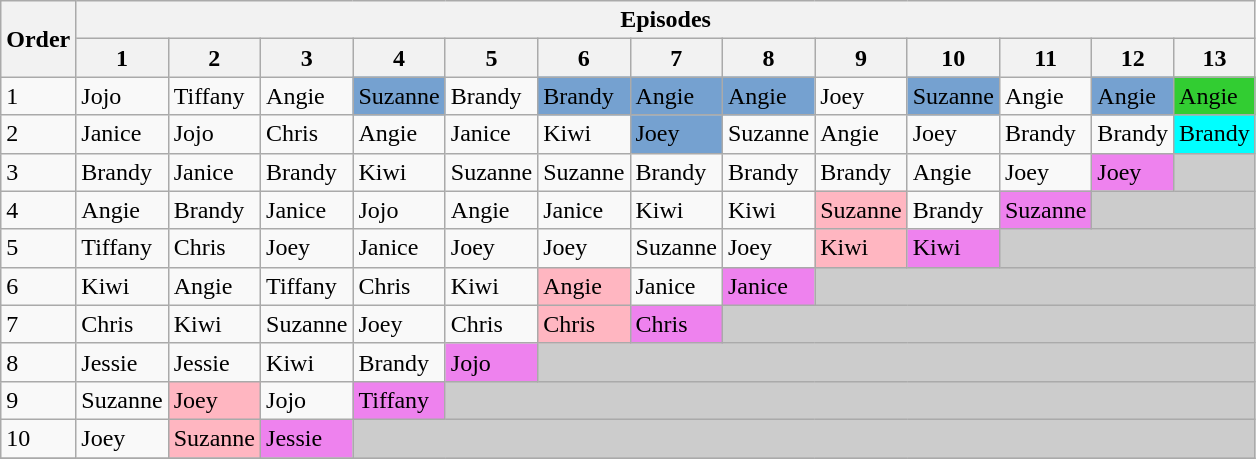<table class="wikitable">
<tr>
<th rowspan=2>Order</th>
<th colspan=13>Episodes</th>
</tr>
<tr>
<th>1</th>
<th>2</th>
<th>3</th>
<th>4</th>
<th>5</th>
<th>6</th>
<th>7</th>
<th>8</th>
<th>9</th>
<th>10</th>
<th>11</th>
<th>12</th>
<th>13</th>
</tr>
<tr>
<td>1</td>
<td>Jojo</td>
<td>Tiffany</td>
<td>Angie</td>
<td style="background-color:#75A1D0;">Suzanne</td>
<td>Brandy</td>
<td style="background-color:#75A1D0;">Brandy</td>
<td style="background-color:#75A1D0;">Angie</td>
<td style="background-color:#75A1D0;">Angie</td>
<td>Joey</td>
<td style="background-color:#75A1D0;">Suzanne</td>
<td>Angie</td>
<td style="background-color:#75A1D0;">Angie</td>
<td style="background-color:limegreen;">Angie</td>
</tr>
<tr>
<td>2</td>
<td>Janice</td>
<td>Jojo</td>
<td>Chris</td>
<td>Angie</td>
<td>Janice</td>
<td>Kiwi</td>
<td style="background-color:#75A1D0;">Joey</td>
<td>Suzanne</td>
<td>Angie</td>
<td>Joey</td>
<td>Brandy</td>
<td>Brandy</td>
<td style="background-color:cyan;">Brandy</td>
</tr>
<tr>
<td>3</td>
<td>Brandy</td>
<td>Janice</td>
<td>Brandy</td>
<td>Kiwi</td>
<td>Suzanne</td>
<td>Suzanne</td>
<td>Brandy</td>
<td>Brandy</td>
<td>Brandy</td>
<td>Angie</td>
<td>Joey</td>
<td style="background-color:violet;">Joey</td>
<td style="background:#CCCCCC;" colspan="2"></td>
</tr>
<tr>
<td>4</td>
<td>Angie</td>
<td>Brandy</td>
<td>Janice</td>
<td>Jojo</td>
<td>Angie</td>
<td>Janice</td>
<td>Kiwi</td>
<td>Kiwi</td>
<td bgcolor="lightpink">Suzanne</td>
<td>Brandy</td>
<td style="background-color:violet;">Suzanne</td>
<td style="background:#CCCCCC;" colspan="3"></td>
</tr>
<tr>
<td>5</td>
<td>Tiffany</td>
<td>Chris</td>
<td>Joey</td>
<td>Janice</td>
<td>Joey</td>
<td>Joey</td>
<td>Suzanne</td>
<td>Joey</td>
<td bgcolor="lightpink">Kiwi</td>
<td style="background-color:violet;">Kiwi</td>
<td style="background:#CCCCCC;" colspan="3"></td>
</tr>
<tr>
<td>6</td>
<td>Kiwi</td>
<td>Angie</td>
<td>Tiffany</td>
<td>Chris</td>
<td>Kiwi</td>
<td bgcolor="lightpink">Angie</td>
<td>Janice</td>
<td style="background-color:violet;">Janice</td>
<td style="background:#CCCCCC;" colspan="5"></td>
</tr>
<tr>
<td>7</td>
<td>Chris</td>
<td>Kiwi</td>
<td>Suzanne</td>
<td>Joey</td>
<td>Chris</td>
<td bgcolor="lightpink">Chris</td>
<td style="background-color:violet;">Chris</td>
<td style="background:#CCCCCC;" colspan="6"></td>
</tr>
<tr>
<td>8</td>
<td>Jessie</td>
<td>Jessie</td>
<td>Kiwi</td>
<td>Brandy</td>
<td style="background-color:violet;">Jojo</td>
<td style="background:#CCCCCC;" colspan="8"></td>
</tr>
<tr>
<td>9</td>
<td>Suzanne</td>
<td bgcolor="lightpink">Joey</td>
<td>Jojo</td>
<td style="background-color:violet;">Tiffany</td>
<td style="background:#CCCCCC;" colspan="9"></td>
</tr>
<tr>
<td>10</td>
<td>Joey</td>
<td bgcolor="lightpink">Suzanne</td>
<td style="background-color:violet;">Jessie</td>
<td style="background:#CCCCCC;" colspan="10"></td>
</tr>
<tr>
</tr>
</table>
